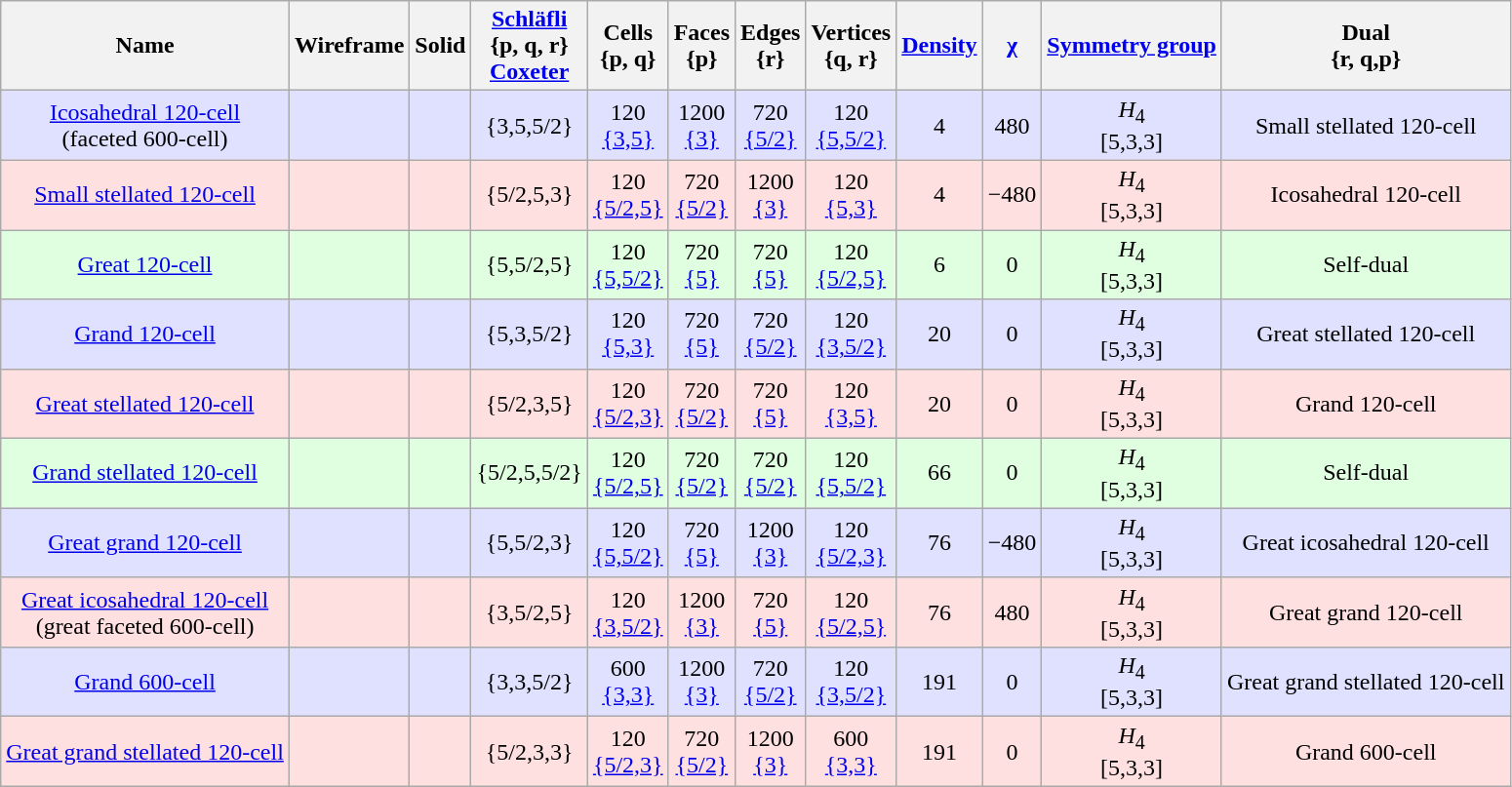<table class="wikitable">
<tr>
<th>Name<br></th>
<th>Wireframe</th>
<th>Solid</th>
<th><a href='#'>Schläfli</a><br>{p, q, r}<br><a href='#'>Coxeter</a></th>
<th>Cells<br>{p, q}</th>
<th>Faces<br>{p}</th>
<th>Edges<br>{r}</th>
<th>Vertices<br>{q, r}</th>
<th><a href='#'>Density</a></th>
<th><a href='#'>χ</a></th>
<th><a href='#'>Symmetry group</a></th>
<th>Dual<br>{r, q,p}</th>
</tr>
<tr align=center BGCOLOR="#e0e0ff">
<td><a href='#'>Icosahedral 120-cell</a><br>(faceted 600-cell)</td>
<td></td>
<td></td>
<td>{3,5,5/2}<br></td>
<td>120<br><a href='#'>{3,5}</a><br></td>
<td>1200<br><a href='#'>{3}</a><br></td>
<td>720<br><a href='#'>{5/2}</a><br></td>
<td>120<br><a href='#'>{5,5/2}</a><br></td>
<td>4</td>
<td>480</td>
<td><em>H</em><sub>4</sub><br>[5,3,3]</td>
<td>Small stellated 120-cell</td>
</tr>
<tr align=center BGCOLOR="#ffe0e0">
<td><a href='#'>Small stellated 120-cell</a></td>
<td></td>
<td></td>
<td>{5/2,5,3}<br></td>
<td>120<br><a href='#'>{5/2,5}</a><br></td>
<td>720<br><a href='#'>{5/2}</a><br></td>
<td>1200<br><a href='#'>{3}</a><br></td>
<td>120<br><a href='#'>{5,3}</a><br></td>
<td>4</td>
<td>−480</td>
<td><em>H</em><sub>4</sub><br>[5,3,3]</td>
<td>Icosahedral 120-cell</td>
</tr>
<tr align=center BGCOLOR="#e0ffe0">
<td><a href='#'>Great 120-cell</a></td>
<td></td>
<td></td>
<td>{5,5/2,5}<br></td>
<td>120<br><a href='#'>{5,5/2}</a><br></td>
<td>720<br><a href='#'>{5}</a><br></td>
<td>720<br><a href='#'>{5}</a><br></td>
<td>120<br><a href='#'>{5/2,5}</a><br></td>
<td>6</td>
<td>0</td>
<td><em>H</em><sub>4</sub><br>[5,3,3]</td>
<td>Self-dual</td>
</tr>
<tr align=center BGCOLOR="#e0e0ff">
<td><a href='#'>Grand 120-cell</a></td>
<td></td>
<td></td>
<td>{5,3,5/2}<br></td>
<td>120<br><a href='#'>{5,3}</a><br></td>
<td>720<br><a href='#'>{5}</a><br></td>
<td>720<br><a href='#'>{5/2}</a><br></td>
<td>120<br><a href='#'>{3,5/2}</a><br></td>
<td>20</td>
<td>0</td>
<td><em>H</em><sub>4</sub><br>[5,3,3]</td>
<td>Great stellated 120-cell</td>
</tr>
<tr align=center BGCOLOR="#ffe0e0">
<td><a href='#'>Great stellated 120-cell</a></td>
<td></td>
<td></td>
<td>{5/2,3,5}<br></td>
<td>120<br><a href='#'>{5/2,3}</a><br></td>
<td>720<br><a href='#'>{5/2}</a><br></td>
<td>720<br><a href='#'>{5}</a><br></td>
<td>120<br><a href='#'>{3,5}</a><br></td>
<td>20</td>
<td>0</td>
<td><em>H</em><sub>4</sub><br>[5,3,3]</td>
<td>Grand 120-cell</td>
</tr>
<tr align=center BGCOLOR="#e0ffe0">
<td><a href='#'>Grand stellated 120-cell</a></td>
<td></td>
<td></td>
<td>{5/2,5,5/2}<br></td>
<td>120<br><a href='#'>{5/2,5}</a><br></td>
<td>720<br><a href='#'>{5/2}</a><br></td>
<td>720<br><a href='#'>{5/2}</a><br></td>
<td>120<br><a href='#'>{5,5/2}</a><br></td>
<td>66</td>
<td>0</td>
<td><em>H</em><sub>4</sub><br>[5,3,3]</td>
<td>Self-dual</td>
</tr>
<tr align=center BGCOLOR="#e0e0ff">
<td><a href='#'>Great grand 120-cell</a></td>
<td></td>
<td></td>
<td>{5,5/2,3}<br></td>
<td>120<br><a href='#'>{5,5/2}</a><br></td>
<td>720<br><a href='#'>{5}</a><br></td>
<td>1200<br><a href='#'>{3}</a><br></td>
<td>120<br><a href='#'>{5/2,3}</a><br></td>
<td>76</td>
<td>−480</td>
<td><em>H</em><sub>4</sub><br>[5,3,3]</td>
<td>Great icosahedral 120-cell</td>
</tr>
<tr align=center BGCOLOR="#ffe0e0">
<td><a href='#'>Great icosahedral 120-cell</a><br>(great faceted 600-cell)</td>
<td></td>
<td></td>
<td>{3,5/2,5}<br></td>
<td>120<br><a href='#'>{3,5/2}</a><br></td>
<td>1200<br><a href='#'>{3}</a><br></td>
<td>720<br><a href='#'>{5}</a><br></td>
<td>120<br><a href='#'>{5/2,5}</a><br></td>
<td>76</td>
<td>480</td>
<td><em>H</em><sub>4</sub><br>[5,3,3]</td>
<td>Great grand 120-cell</td>
</tr>
<tr align=center BGCOLOR="#e0e0ff">
<td><a href='#'>Grand 600-cell</a></td>
<td></td>
<td></td>
<td>{3,3,5/2}<br></td>
<td>600<br><a href='#'>{3,3}</a><br></td>
<td>1200<br><a href='#'>{3}</a><br></td>
<td>720<br><a href='#'>{5/2}</a><br></td>
<td>120<br><a href='#'>{3,5/2}</a><br></td>
<td>191</td>
<td>0</td>
<td><em>H</em><sub>4</sub><br>[5,3,3]</td>
<td>Great grand stellated 120-cell</td>
</tr>
<tr align=center BGCOLOR="#ffe0e0">
<td><a href='#'>Great grand stellated 120-cell</a></td>
<td></td>
<td></td>
<td>{5/2,3,3}<br></td>
<td>120<br><a href='#'>{5/2,3}</a><br></td>
<td>720<br><a href='#'>{5/2}</a><br></td>
<td>1200<br><a href='#'>{3}</a><br></td>
<td>600<br><a href='#'>{3,3}</a><br></td>
<td>191</td>
<td>0</td>
<td><em>H</em><sub>4</sub><br>[5,3,3]</td>
<td>Grand 600-cell</td>
</tr>
</table>
